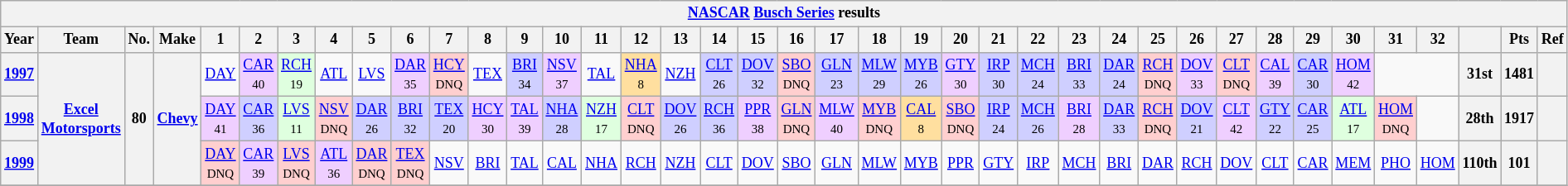<table class="wikitable" style="text-align:center; font-size:75%">
<tr>
<th colspan=39><a href='#'>NASCAR</a> <a href='#'>Busch Series</a> results</th>
</tr>
<tr>
<th>Year</th>
<th>Team</th>
<th>No.</th>
<th>Make</th>
<th>1</th>
<th>2</th>
<th>3</th>
<th>4</th>
<th>5</th>
<th>6</th>
<th>7</th>
<th>8</th>
<th>9</th>
<th>10</th>
<th>11</th>
<th>12</th>
<th>13</th>
<th>14</th>
<th>15</th>
<th>16</th>
<th>17</th>
<th>18</th>
<th>19</th>
<th>20</th>
<th>21</th>
<th>22</th>
<th>23</th>
<th>24</th>
<th>25</th>
<th>26</th>
<th>27</th>
<th>28</th>
<th>29</th>
<th>30</th>
<th>31</th>
<th>32</th>
<th></th>
<th>Pts</th>
<th>Ref</th>
</tr>
<tr>
<th><a href='#'>1997</a></th>
<th rowspan=3><a href='#'>Excel Motorsports</a></th>
<th rowspan=3>80</th>
<th rowspan=3><a href='#'>Chevy</a></th>
<td><a href='#'>DAY</a></td>
<td style="background:#EFCFFF;"><a href='#'>CAR</a><br><small>40</small></td>
<td style="background:#DFFFDF;"><a href='#'>RCH</a><br><small>19</small></td>
<td><a href='#'>ATL</a></td>
<td><a href='#'>LVS</a></td>
<td style="background:#EFCFFF;"><a href='#'>DAR</a><br><small>35</small></td>
<td style="background:#FFCFCF;"><a href='#'>HCY</a><br><small>DNQ</small></td>
<td><a href='#'>TEX</a></td>
<td style="background:#CFCFFF;"><a href='#'>BRI</a><br><small>34</small></td>
<td style="background:#EFCFFF;"><a href='#'>NSV</a><br><small>37</small></td>
<td><a href='#'>TAL</a></td>
<td style="background:#FFDF9F;"><a href='#'>NHA</a><br><small>8</small></td>
<td><a href='#'>NZH</a></td>
<td style="background:#CFCFFF;"><a href='#'>CLT</a><br><small>26</small></td>
<td style="background:#CFCFFF;"><a href='#'>DOV</a><br><small>32</small></td>
<td style="background:#FFCFCF;"><a href='#'>SBO</a><br><small>DNQ</small></td>
<td style="background:#CFCFFF;"><a href='#'>GLN</a><br><small>23</small></td>
<td style="background:#CFCFFF;"><a href='#'>MLW</a><br><small>29</small></td>
<td style="background:#CFCFFF;"><a href='#'>MYB</a><br><small>26</small></td>
<td style="background:#EFCFFF;"><a href='#'>GTY</a><br><small>30</small></td>
<td style="background:#CFCFFF;"><a href='#'>IRP</a><br><small>30</small></td>
<td style="background:#CFCFFF;"><a href='#'>MCH</a><br><small>24</small></td>
<td style="background:#CFCFFF;"><a href='#'>BRI</a><br><small>33</small></td>
<td style="background:#CFCFFF;"><a href='#'>DAR</a><br><small>24</small></td>
<td style="background:#FFCFCF;"><a href='#'>RCH</a><br><small>DNQ</small></td>
<td style="background:#EFCFFF;"><a href='#'>DOV</a><br><small>33</small></td>
<td style="background:#FFCFCF;"><a href='#'>CLT</a><br><small>DNQ</small></td>
<td style="background:#EFCFFF;"><a href='#'>CAL</a><br><small>39</small></td>
<td style="background:#CFCFFF;"><a href='#'>CAR</a><br><small>30</small></td>
<td style="background:#EFCFFF;"><a href='#'>HOM</a><br><small>42</small></td>
<td colspan=2></td>
<th>31st</th>
<th>1481</th>
<th></th>
</tr>
<tr>
<th><a href='#'>1998</a></th>
<td style="background:#EFCFFF;"><a href='#'>DAY</a><br><small>41</small></td>
<td style="background:#CFCFFF;"><a href='#'>CAR</a><br><small>36</small></td>
<td style="background:#DFFFDF;"><a href='#'>LVS</a><br><small>11</small></td>
<td style="background:#FFCFCF;"><a href='#'>NSV</a><br><small>DNQ</small></td>
<td style="background:#CFCFFF;"><a href='#'>DAR</a><br><small>26</small></td>
<td style="background:#CFCFFF;"><a href='#'>BRI</a><br><small>32</small></td>
<td style="background:#CFCFFF;"><a href='#'>TEX</a><br><small>20</small></td>
<td style="background:#EFCFFF;"><a href='#'>HCY</a><br><small>30</small></td>
<td style="background:#EFCFFF;"><a href='#'>TAL</a><br><small>39</small></td>
<td style="background:#CFCFFF;"><a href='#'>NHA</a><br><small>28</small></td>
<td style="background:#DFFFDF;"><a href='#'>NZH</a><br><small>17</small></td>
<td style="background:#FFCFCF;"><a href='#'>CLT</a><br><small>DNQ</small></td>
<td style="background:#CFCFFF;"><a href='#'>DOV</a><br><small>26</small></td>
<td style="background:#CFCFFF;"><a href='#'>RCH</a><br><small>36</small></td>
<td style="background:#EFCFFF;"><a href='#'>PPR</a><br><small>38</small></td>
<td style="background:#FFCFCF;"><a href='#'>GLN</a><br><small>DNQ</small></td>
<td style="background:#EFCFFF;"><a href='#'>MLW</a><br><small>40</small></td>
<td style="background:#FFCFCF;"><a href='#'>MYB</a><br><small>DNQ</small></td>
<td style="background:#FFDF9F;"><a href='#'>CAL</a><br><small>8</small></td>
<td style="background:#FFCFCF;"><a href='#'>SBO</a><br><small>DNQ</small></td>
<td style="background:#CFCFFF;"><a href='#'>IRP</a><br><small>24</small></td>
<td style="background:#CFCFFF;"><a href='#'>MCH</a><br><small>26</small></td>
<td style="background:#EFCFFF;"><a href='#'>BRI</a><br><small>28</small></td>
<td style="background:#CFCFFF;"><a href='#'>DAR</a><br><small>33</small></td>
<td style="background:#FFCFCF;"><a href='#'>RCH</a><br><small>DNQ</small></td>
<td style="background:#CFCFFF;"><a href='#'>DOV</a><br><small>21</small></td>
<td style="background:#EFCFFF;"><a href='#'>CLT</a><br><small>42</small></td>
<td style="background:#CFCFFF;"><a href='#'>GTY</a><br><small>22</small></td>
<td style="background:#CFCFFF;"><a href='#'>CAR</a><br><small>25</small></td>
<td style="background:#DFFFDF;"><a href='#'>ATL</a><br><small>17</small></td>
<td style="background:#FFCFCF;"><a href='#'>HOM</a><br><small>DNQ</small></td>
<td></td>
<th>28th</th>
<th>1917</th>
<th></th>
</tr>
<tr>
<th><a href='#'>1999</a></th>
<td style="background:#FFCFCF;"><a href='#'>DAY</a><br><small>DNQ</small></td>
<td style="background:#EFCFFF;"><a href='#'>CAR</a><br><small>39</small></td>
<td style="background:#FFCFCF;"><a href='#'>LVS</a><br><small>DNQ</small></td>
<td style="background:#EFCFFF;"><a href='#'>ATL</a><br><small>36</small></td>
<td style="background:#FFCFCF;"><a href='#'>DAR</a><br><small>DNQ</small></td>
<td style="background:#FFCFCF;"><a href='#'>TEX</a><br><small>DNQ</small></td>
<td><a href='#'>NSV</a></td>
<td><a href='#'>BRI</a></td>
<td><a href='#'>TAL</a></td>
<td><a href='#'>CAL</a></td>
<td><a href='#'>NHA</a></td>
<td><a href='#'>RCH</a></td>
<td><a href='#'>NZH</a></td>
<td><a href='#'>CLT</a></td>
<td><a href='#'>DOV</a></td>
<td><a href='#'>SBO</a></td>
<td><a href='#'>GLN</a></td>
<td><a href='#'>MLW</a></td>
<td><a href='#'>MYB</a></td>
<td><a href='#'>PPR</a></td>
<td><a href='#'>GTY</a></td>
<td><a href='#'>IRP</a></td>
<td><a href='#'>MCH</a></td>
<td><a href='#'>BRI</a></td>
<td><a href='#'>DAR</a></td>
<td><a href='#'>RCH</a></td>
<td><a href='#'>DOV</a></td>
<td><a href='#'>CLT</a></td>
<td><a href='#'>CAR</a></td>
<td><a href='#'>MEM</a></td>
<td><a href='#'>PHO</a></td>
<td><a href='#'>HOM</a></td>
<th>110th</th>
<th>101</th>
<th></th>
</tr>
<tr>
</tr>
</table>
